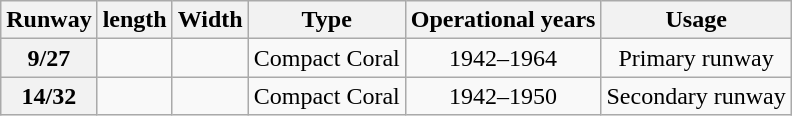<table style="text-align: center;" class="wikitable">
<tr>
<th>Runway</th>
<th>length</th>
<th>Width</th>
<th>Type</th>
<th>Operational years</th>
<th>Usage</th>
</tr>
<tr>
<th>9/27</th>
<td></td>
<td></td>
<td>Compact Coral</td>
<td>1942–1964</td>
<td>Primary runway</td>
</tr>
<tr>
<th>14/32</th>
<td></td>
<td></td>
<td>Compact Coral</td>
<td>1942–1950</td>
<td>Secondary runway</td>
</tr>
</table>
